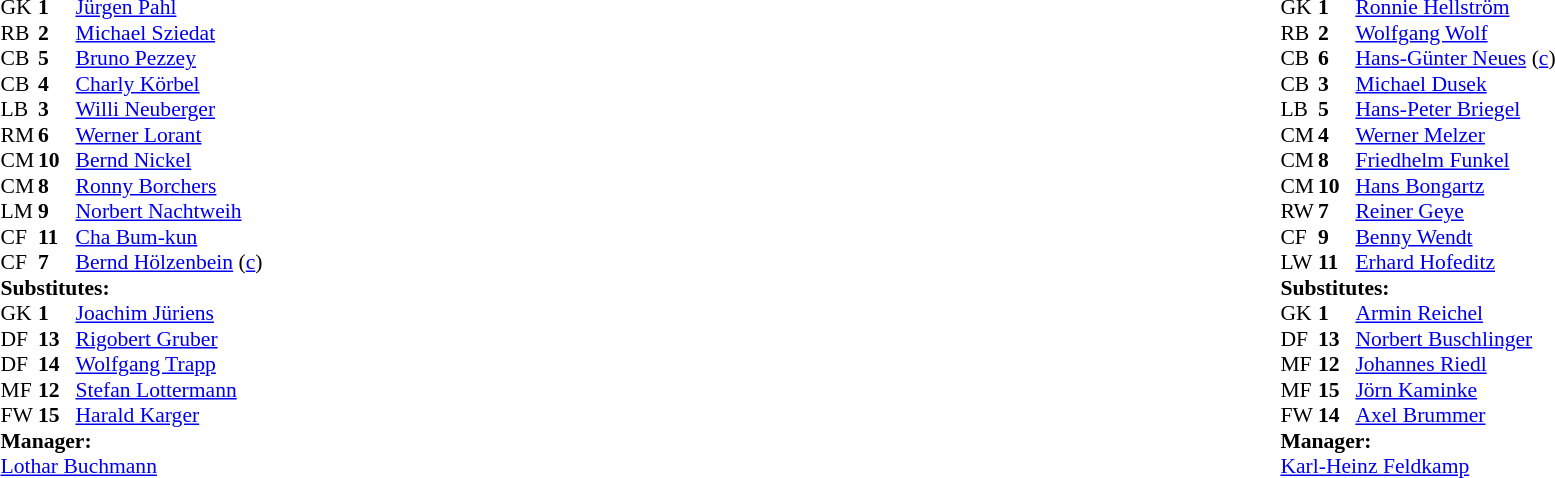<table width="100%">
<tr>
<td valign="top" width="40%"><br><table style="font-size:90%" cellspacing="0" cellpadding="0">
<tr>
<th width=25></th>
<th width=25></th>
</tr>
<tr>
<td>GK</td>
<td><strong>1</strong></td>
<td> <a href='#'>Jürgen Pahl</a></td>
</tr>
<tr>
<td>RB</td>
<td><strong>2</strong></td>
<td> <a href='#'>Michael Sziedat</a></td>
</tr>
<tr>
<td>CB</td>
<td><strong>5</strong></td>
<td> <a href='#'>Bruno Pezzey</a></td>
</tr>
<tr>
<td>CB</td>
<td><strong>4</strong></td>
<td> <a href='#'>Charly Körbel</a></td>
</tr>
<tr>
<td>LB</td>
<td><strong>3</strong></td>
<td> <a href='#'>Willi Neuberger</a></td>
</tr>
<tr>
<td>RM</td>
<td><strong>6</strong></td>
<td> <a href='#'>Werner Lorant</a></td>
</tr>
<tr>
<td>CM</td>
<td><strong>10</strong></td>
<td> <a href='#'>Bernd Nickel</a></td>
</tr>
<tr>
<td>CM</td>
<td><strong>8</strong></td>
<td> <a href='#'>Ronny Borchers</a></td>
</tr>
<tr>
<td>LM</td>
<td><strong>9</strong></td>
<td> <a href='#'>Norbert Nachtweih</a></td>
</tr>
<tr>
<td>CF</td>
<td><strong>11</strong></td>
<td> <a href='#'>Cha Bum-kun</a></td>
</tr>
<tr>
<td>CF</td>
<td><strong>7</strong></td>
<td> <a href='#'>Bernd Hölzenbein</a> (<a href='#'>c</a>)</td>
</tr>
<tr>
<td colspan=3><strong>Substitutes:</strong></td>
</tr>
<tr>
<td>GK</td>
<td><strong>1</strong></td>
<td> <a href='#'>Joachim Jüriens</a></td>
</tr>
<tr>
<td>DF</td>
<td><strong>13</strong></td>
<td> <a href='#'>Rigobert Gruber</a></td>
</tr>
<tr>
<td>DF</td>
<td><strong>14</strong></td>
<td> <a href='#'>Wolfgang Trapp</a></td>
</tr>
<tr>
<td>MF</td>
<td><strong>12</strong></td>
<td> <a href='#'>Stefan Lottermann</a></td>
</tr>
<tr>
<td>FW</td>
<td><strong>15</strong></td>
<td> <a href='#'>Harald Karger</a></td>
</tr>
<tr>
<td colspan=3><strong>Manager:</strong></td>
</tr>
<tr>
<td colspan=3> <a href='#'>Lothar Buchmann</a></td>
</tr>
</table>
</td>
<td valign="top"></td>
<td valign="top" width="50%"><br><table style="font-size:90%; margin:auto" cellspacing="0" cellpadding="0">
<tr>
<th width=25></th>
<th width=25></th>
</tr>
<tr>
<td>GK</td>
<td><strong>1</strong></td>
<td> <a href='#'>Ronnie Hellström</a></td>
</tr>
<tr>
<td>RB</td>
<td><strong>2</strong></td>
<td> <a href='#'>Wolfgang Wolf</a></td>
<td></td>
</tr>
<tr>
<td>CB</td>
<td><strong>6</strong></td>
<td> <a href='#'>Hans-Günter Neues</a> (<a href='#'>c</a>)</td>
</tr>
<tr>
<td>CB</td>
<td><strong>3</strong></td>
<td> <a href='#'>Michael Dusek</a></td>
</tr>
<tr>
<td>LB</td>
<td><strong>5</strong></td>
<td> <a href='#'>Hans-Peter Briegel</a></td>
</tr>
<tr>
<td>CM</td>
<td><strong>4</strong></td>
<td> <a href='#'>Werner Melzer</a></td>
</tr>
<tr>
<td>CM</td>
<td><strong>8</strong></td>
<td> <a href='#'>Friedhelm Funkel</a></td>
</tr>
<tr>
<td>CM</td>
<td><strong>10</strong></td>
<td> <a href='#'>Hans Bongartz</a></td>
</tr>
<tr>
<td>RW</td>
<td><strong>7</strong></td>
<td> <a href='#'>Reiner Geye</a></td>
</tr>
<tr>
<td>CF</td>
<td><strong>9</strong></td>
<td> <a href='#'>Benny Wendt</a></td>
</tr>
<tr>
<td>LW</td>
<td><strong>11</strong></td>
<td> <a href='#'>Erhard Hofeditz</a></td>
</tr>
<tr>
<td colspan=3><strong>Substitutes:</strong></td>
</tr>
<tr>
<td>GK</td>
<td><strong>1</strong></td>
<td> <a href='#'>Armin Reichel</a></td>
</tr>
<tr>
<td>DF</td>
<td><strong>13</strong></td>
<td> <a href='#'>Norbert Buschlinger</a></td>
</tr>
<tr>
<td>MF</td>
<td><strong>12</strong></td>
<td> <a href='#'>Johannes Riedl</a></td>
</tr>
<tr>
<td>MF</td>
<td><strong>15</strong></td>
<td> <a href='#'>Jörn Kaminke</a></td>
</tr>
<tr>
<td>FW</td>
<td><strong>14</strong></td>
<td> <a href='#'>Axel Brummer</a></td>
</tr>
<tr>
<td colspan=3><strong>Manager:</strong></td>
</tr>
<tr>
<td colspan=3> <a href='#'>Karl-Heinz Feldkamp</a></td>
</tr>
</table>
</td>
</tr>
</table>
